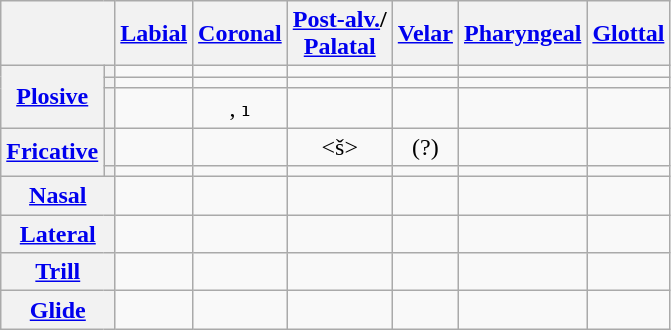<table class="wikitable" style="text-align:center;">
<tr>
<th colspan="2"></th>
<th><a href='#'>Labial</a></th>
<th><a href='#'>Coronal</a></th>
<th><a href='#'>Post-alv.</a>/<br><a href='#'>Palatal</a></th>
<th><a href='#'>Velar</a></th>
<th><a href='#'>Pharyngeal</a></th>
<th><a href='#'>Glottal</a></th>
</tr>
<tr>
<th rowspan="3"><a href='#'>Plosive</a></th>
<th></th>
<td></td>
<td></td>
<td></td>
<td></td>
<td></td>
<td></td>
</tr>
<tr>
<th></th>
<td></td>
<td></td>
<td></td>
<td></td>
<td></td>
<td></td>
</tr>
<tr>
<th></th>
<td></td>
<td> <d'>, ₁ <d'₁></td>
<td></td>
<td></td>
<td></td>
<td></td>
</tr>
<tr>
<th rowspan="2"><a href='#'>Fricative</a></th>
<th></th>
<td></td>
<td></td>
<td> <š></td>
<td>(?)</td>
<td></td>
<td></td>
</tr>
<tr>
<th></th>
<td></td>
<td></td>
<td></td>
<td></td>
<td></td>
<td></td>
</tr>
<tr>
<th colspan="2"><a href='#'>Nasal</a></th>
<td></td>
<td></td>
<td></td>
<td></td>
<td></td>
<td></td>
</tr>
<tr>
<th colspan="2"><a href='#'>Lateral</a></th>
<td></td>
<td></td>
<td></td>
<td></td>
<td></td>
<td></td>
</tr>
<tr>
<th colspan="2"><a href='#'>Trill</a></th>
<td></td>
<td></td>
<td></td>
<td></td>
<td></td>
<td></td>
</tr>
<tr>
<th colspan="2"><a href='#'>Glide</a></th>
<td></td>
<td></td>
<td></td>
<td></td>
<td></td>
<td></td>
</tr>
</table>
